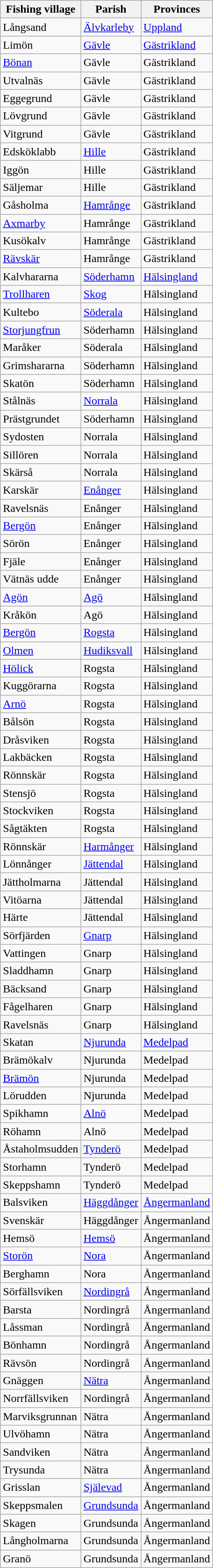<table class="wikitable sortable">
<tr>
<th>Fishing village</th>
<th>Parish</th>
<th>Provinces</th>
</tr>
<tr>
<td>Långsand</td>
<td><a href='#'>Älvkarleby</a></td>
<td><a href='#'>Uppland</a></td>
</tr>
<tr>
<td>Limön</td>
<td><a href='#'>Gävle</a></td>
<td><a href='#'>Gästrikland</a></td>
</tr>
<tr>
<td><a href='#'>Bönan</a></td>
<td>Gävle</td>
<td>Gästrikland</td>
</tr>
<tr>
<td>Utvalnäs</td>
<td>Gävle</td>
<td>Gästrikland</td>
</tr>
<tr>
<td>Eggegrund</td>
<td>Gävle</td>
<td>Gästrikland</td>
</tr>
<tr>
<td>Lövgrund</td>
<td>Gävle</td>
<td>Gästrikland</td>
</tr>
<tr>
<td>Vitgrund</td>
<td>Gävle</td>
<td>Gästrikland</td>
</tr>
<tr>
<td>Edsköklabb</td>
<td><a href='#'>Hille</a></td>
<td>Gästrikland</td>
</tr>
<tr>
<td>Iggön</td>
<td>Hille</td>
<td>Gästrikland</td>
</tr>
<tr>
<td>Säljemar</td>
<td>Hille</td>
<td>Gästrikland</td>
</tr>
<tr>
<td>Gåsholma</td>
<td><a href='#'>Hamrånge</a></td>
<td>Gästrikland</td>
</tr>
<tr>
<td><a href='#'>Axmarby</a></td>
<td>Hamrånge</td>
<td>Gästrikland</td>
</tr>
<tr>
<td>Kusökalv</td>
<td>Hamrånge</td>
<td>Gästrikland</td>
</tr>
<tr>
<td><a href='#'>Rävskär</a></td>
<td>Hamrånge</td>
<td>Gästrikland</td>
</tr>
<tr>
<td>Kalvhararna</td>
<td><a href='#'>Söderhamn</a></td>
<td><a href='#'>Hälsingland</a></td>
</tr>
<tr>
<td><a href='#'>Trollharen</a></td>
<td><a href='#'>Skog</a></td>
<td>Hälsingland</td>
</tr>
<tr>
<td>Kultebo</td>
<td><a href='#'>Söderala</a></td>
<td>Hälsingland</td>
</tr>
<tr>
<td><a href='#'>Storjungfrun</a></td>
<td>Söderhamn</td>
<td>Hälsingland</td>
</tr>
<tr>
<td>Maråker</td>
<td>Söderala</td>
<td>Hälsingland</td>
</tr>
<tr>
<td>Grimshararna</td>
<td>Söderhamn</td>
<td>Hälsingland</td>
</tr>
<tr>
<td>Skatön</td>
<td>Söderhamn</td>
<td>Hälsingland</td>
</tr>
<tr>
<td>Stålnäs</td>
<td><a href='#'>Norrala</a></td>
<td>Hälsingland</td>
</tr>
<tr>
<td>Prästgrundet</td>
<td>Söderhamn</td>
<td>Hälsingland</td>
</tr>
<tr>
<td>Sydosten</td>
<td>Norrala</td>
<td>Hälsingland</td>
</tr>
<tr>
<td>Sillören</td>
<td>Norrala</td>
<td>Hälsingland</td>
</tr>
<tr>
<td>Skärså</td>
<td>Norrala</td>
<td>Hälsingland</td>
</tr>
<tr>
<td>Karskär</td>
<td><a href='#'>Enånger</a></td>
<td>Hälsingland</td>
</tr>
<tr>
<td>Ravelsnäs</td>
<td>Enånger</td>
<td>Hälsingland</td>
</tr>
<tr>
<td><a href='#'>Bergön</a></td>
<td>Enånger</td>
<td>Hälsingland</td>
</tr>
<tr>
<td>Sörön</td>
<td>Enånger</td>
<td>Hälsingland</td>
</tr>
<tr>
<td>Fjäle</td>
<td>Enånger</td>
<td>Hälsingland</td>
</tr>
<tr>
<td>Vätnäs udde</td>
<td>Enånger</td>
<td>Hälsingland</td>
</tr>
<tr>
<td><a href='#'>Agön</a></td>
<td><a href='#'>Agö</a></td>
<td>Hälsingland</td>
</tr>
<tr>
<td>Kråkön</td>
<td>Agö</td>
<td>Hälsingland</td>
</tr>
<tr>
<td><a href='#'>Bergön</a></td>
<td><a href='#'>Rogsta</a></td>
<td>Hälsingland</td>
</tr>
<tr>
<td><a href='#'>Olmen</a></td>
<td><a href='#'>Hudiksvall</a></td>
<td>Hälsingland</td>
</tr>
<tr>
<td><a href='#'>Hölick</a></td>
<td>Rogsta</td>
<td>Hälsingland</td>
</tr>
<tr>
<td>Kuggörarna</td>
<td>Rogsta</td>
<td>Hälsingland</td>
</tr>
<tr>
<td><a href='#'>Arnö</a></td>
<td>Rogsta</td>
<td>Hälsingland</td>
</tr>
<tr>
<td>Bålsön</td>
<td>Rogsta</td>
<td>Hälsingland</td>
</tr>
<tr>
<td>Dråsviken</td>
<td>Rogsta</td>
<td>Hälsingland</td>
</tr>
<tr>
<td>Lakbäcken</td>
<td>Rogsta</td>
<td>Hälsingland</td>
</tr>
<tr>
<td>Rönnskär</td>
<td>Rogsta</td>
<td>Hälsingland</td>
</tr>
<tr>
<td>Stensjö</td>
<td>Rogsta</td>
<td>Hälsingland</td>
</tr>
<tr>
<td>Stockviken</td>
<td>Rogsta</td>
<td>Hälsingland</td>
</tr>
<tr>
<td>Sågtäkten</td>
<td>Rogsta</td>
<td>Hälsingland</td>
</tr>
<tr>
<td>Rönnskär</td>
<td><a href='#'>Harmånger</a></td>
<td>Hälsingland</td>
</tr>
<tr>
<td>Lönnånger</td>
<td><a href='#'>Jättendal</a></td>
<td>Hälsingland</td>
</tr>
<tr>
<td>Jättholmarna</td>
<td>Jättendal</td>
<td>Hälsingland</td>
</tr>
<tr>
<td>Vitöarna</td>
<td>Jättendal</td>
<td>Hälsingland</td>
</tr>
<tr>
<td>Härte</td>
<td>Jättendal</td>
<td>Hälsingland</td>
</tr>
<tr>
<td>Sörfjärden</td>
<td><a href='#'>Gnarp</a></td>
<td>Hälsingland</td>
</tr>
<tr>
<td>Vattingen</td>
<td>Gnarp</td>
<td>Hälsingland</td>
</tr>
<tr>
<td>Sladdhamn</td>
<td>Gnarp</td>
<td>Hälsingland</td>
</tr>
<tr>
<td>Bäcksand</td>
<td>Gnarp</td>
<td>Hälsingland</td>
</tr>
<tr>
<td>Fågelharen</td>
<td>Gnarp</td>
<td>Hälsingland</td>
</tr>
<tr>
<td>Ravelsnäs</td>
<td>Gnarp</td>
<td>Hälsingland</td>
</tr>
<tr>
<td>Skatan</td>
<td><a href='#'>Njurunda</a></td>
<td><a href='#'>Medelpad</a></td>
</tr>
<tr>
<td>Brämökalv</td>
<td>Njurunda</td>
<td>Medelpad</td>
</tr>
<tr>
<td><a href='#'>Brämön</a></td>
<td>Njurunda</td>
<td>Medelpad</td>
</tr>
<tr>
<td>Lörudden</td>
<td>Njurunda</td>
<td>Medelpad</td>
</tr>
<tr>
<td>Spikhamn</td>
<td><a href='#'>Alnö</a></td>
<td>Medelpad</td>
</tr>
<tr>
<td>Röhamn</td>
<td>Alnö</td>
<td>Medelpad</td>
</tr>
<tr>
<td>Åstaholmsudden</td>
<td><a href='#'>Tynderö</a></td>
<td>Medelpad</td>
</tr>
<tr>
<td>Storhamn</td>
<td>Tynderö</td>
<td>Medelpad</td>
</tr>
<tr>
<td>Skeppshamn</td>
<td>Tynderö</td>
<td>Medelpad</td>
</tr>
<tr>
<td>Balsviken</td>
<td><a href='#'>Häggdånger</a></td>
<td><a href='#'>Ångermanland</a></td>
</tr>
<tr>
<td>Svenskär</td>
<td>Häggdånger</td>
<td>Ångermanland</td>
</tr>
<tr>
<td>Hemsö</td>
<td><a href='#'>Hemsö</a></td>
<td>Ångermanland</td>
</tr>
<tr>
<td><a href='#'>Storön</a></td>
<td><a href='#'>Nora</a></td>
<td>Ångermanland</td>
</tr>
<tr>
<td>Berghamn</td>
<td>Nora</td>
<td>Ångermanland</td>
</tr>
<tr>
<td>Sörfällsviken</td>
<td><a href='#'>Nordingrå</a></td>
<td>Ångermanland</td>
</tr>
<tr>
<td>Barsta</td>
<td>Nordingrå</td>
<td>Ångermanland</td>
</tr>
<tr>
<td>Låssman</td>
<td>Nordingrå</td>
<td>Ångermanland</td>
</tr>
<tr>
<td>Bönhamn</td>
<td>Nordingrå</td>
<td>Ångermanland</td>
</tr>
<tr>
<td>Rävsön</td>
<td>Nordingrå</td>
<td>Ångermanland</td>
</tr>
<tr>
<td>Gnäggen</td>
<td><a href='#'>Nätra</a></td>
<td>Ångermanland</td>
</tr>
<tr>
<td>Norrfällsviken</td>
<td>Nordingrå</td>
<td>Ångermanland</td>
</tr>
<tr>
<td>Marviksgrunnan</td>
<td>Nätra</td>
<td>Ångermanland</td>
</tr>
<tr>
<td>Ulvöhamn</td>
<td>Nätra</td>
<td>Ångermanland</td>
</tr>
<tr>
<td>Sandviken</td>
<td>Nätra</td>
<td>Ångermanland</td>
</tr>
<tr>
<td>Trysunda</td>
<td>Nätra</td>
<td>Ångermanland</td>
</tr>
<tr>
<td>Grisslan</td>
<td><a href='#'>Själevad</a></td>
<td>Ångermanland</td>
</tr>
<tr>
<td>Skeppsmalen</td>
<td><a href='#'>Grundsunda</a></td>
<td>Ångermanland</td>
</tr>
<tr>
<td>Skagen</td>
<td>Grundsunda</td>
<td>Ångermanland</td>
</tr>
<tr>
<td>Långholmarna</td>
<td>Grundsunda</td>
<td>Ångermanland</td>
</tr>
<tr>
<td>Granö</td>
<td>Grundsunda</td>
<td>Ångermanland</td>
</tr>
</table>
